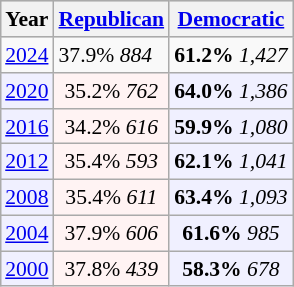<table class="wikitable"  style="float:right; font-size:90%;">
<tr style="background:lightgrey;">
<th>Year</th>
<th><a href='#'>Republican</a></th>
<th><a href='#'>Democratic</a></th>
</tr>
<tr>
<td><a href='#'>2024</a></td>
<td>37.9% <em>884</em></td>
<td><strong>61.2%</strong> <em>1,427</em></td>
</tr>
<tr>
<td style="text-align:center; background:#f0f0ff;"><a href='#'>2020</a></td>
<td style="text-align:center; background:#fff3f3;">35.2% <em>762</em></td>
<td style="text-align:center; background:#f0f0ff;"><strong>64.0%</strong> <em>1,386</em></td>
</tr>
<tr>
<td style="text-align:center; background:#f0f0ff;"><a href='#'>2016</a></td>
<td style="text-align:center; background:#fff3f3;">34.2% <em>616</em></td>
<td style="text-align:center; background:#f0f0ff;"><strong>59.9%</strong> <em>1,080</em></td>
</tr>
<tr>
<td style="text-align:center; background:#f0f0ff;"><a href='#'>2012</a></td>
<td style="text-align:center; background:#fff3f3;">35.4% <em>593</em></td>
<td style="text-align:center; background:#f0f0ff;"><strong>62.1%</strong> <em>1,041</em></td>
</tr>
<tr>
<td style="text-align:center; background:#f0f0ff;"><a href='#'>2008</a></td>
<td style="text-align:center; background:#fff3f3;">35.4% <em>611</em></td>
<td style="text-align:center; background:#f0f0ff;"><strong>63.4%</strong> <em>1,093</em></td>
</tr>
<tr>
<td style="text-align:center; background:#f0f0ff;"><a href='#'>2004</a></td>
<td style="text-align:center; background:#fff3f3;">37.9% <em>606</em></td>
<td style="text-align:center; background:#f0f0ff;"><strong>61.6%</strong> <em>985</em></td>
</tr>
<tr>
<td style="text-align:center; background:#f0f0ff;"><a href='#'>2000</a></td>
<td style="text-align:center; background:#fff3f3;">37.8% <em>439</em></td>
<td style="text-align:center; background:#f0f0ff;"><strong>58.3%</strong> <em>678</em></td>
</tr>
</table>
